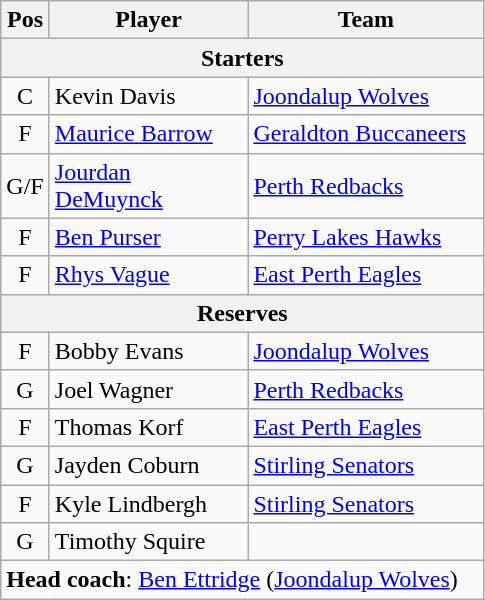<table class="wikitable" style="text-align:center">
<tr>
<th scope="col" width="25px">Pos</th>
<th scope="col" width="125px">Player</th>
<th scope="col" width="150px">Team</th>
</tr>
<tr>
<th scope="col" colspan="3">Starters</th>
</tr>
<tr>
<td>C</td>
<td style="text-align:left">Kevin Davis</td>
<td style="text-align:left"><a href='#'>Joondalup Wolves</a></td>
</tr>
<tr>
<td>F</td>
<td style="text-align:left"><a href='#'>Maurice Barrow</a></td>
<td style="text-align:left"><a href='#'>Geraldton Buccaneers</a></td>
</tr>
<tr>
<td>G/F</td>
<td style="text-align:left"><a href='#'>Jourdan DeMuynck</a></td>
<td style="text-align:left"><a href='#'>Perth Redbacks</a></td>
</tr>
<tr>
<td>F</td>
<td style="text-align:left"><a href='#'>Ben Purser</a></td>
<td style="text-align:left"><a href='#'>Perry Lakes Hawks</a></td>
</tr>
<tr>
<td>F</td>
<td style="text-align:left"><a href='#'>Rhys Vague</a></td>
<td style="text-align:left"><a href='#'>East Perth Eagles</a></td>
</tr>
<tr>
<th scope="col" colspan="3">Reserves</th>
</tr>
<tr>
<td>F</td>
<td style="text-align:left">Bobby Evans</td>
<td style="text-align:left"><a href='#'>Joondalup Wolves</a></td>
</tr>
<tr>
<td>G</td>
<td style="text-align:left">Joel Wagner</td>
<td style="text-align:left"><a href='#'>Perth Redbacks</a></td>
</tr>
<tr>
<td>F</td>
<td style="text-align:left">Thomas Korf</td>
<td style="text-align:left"><a href='#'>East Perth Eagles</a></td>
</tr>
<tr>
<td>G</td>
<td style="text-align:left">Jayden Coburn</td>
<td style="text-align:left"><a href='#'>Stirling Senators</a></td>
</tr>
<tr>
<td>F</td>
<td style="text-align:left">Kyle Lindbergh</td>
<td style="text-align:left"><a href='#'>Stirling Senators</a></td>
</tr>
<tr>
<td>G</td>
<td style="text-align:left">Timothy Squire</td>
<td style="text-align:left"></td>
</tr>
<tr>
<td style="text-align:left" colspan="3"><strong>Head coach</strong>: <a href='#'>Ben Ettridge</a> (<a href='#'>Joondalup Wolves</a>)</td>
</tr>
</table>
